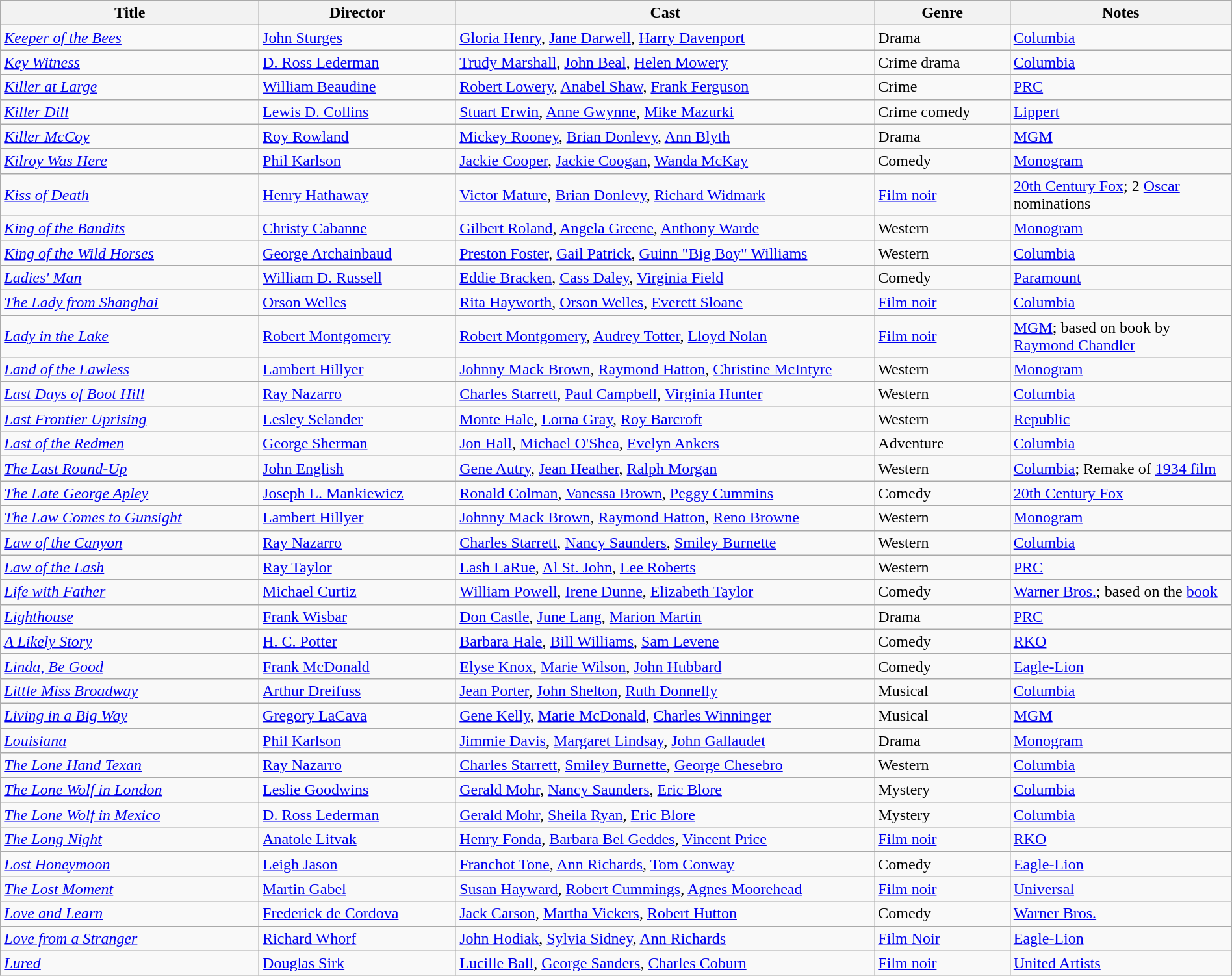<table class="wikitable" style="width:100%;">
<tr>
<th style="width:21%;">Title</th>
<th style="width:16%;">Director</th>
<th style="width:34%;">Cast</th>
<th style="width:11%;">Genre</th>
<th style="width:18%;">Notes</th>
</tr>
<tr>
<td><em><a href='#'>Keeper of the Bees</a></em></td>
<td><a href='#'>John Sturges</a></td>
<td><a href='#'>Gloria Henry</a>, <a href='#'>Jane Darwell</a>, <a href='#'>Harry Davenport</a></td>
<td>Drama</td>
<td><a href='#'>Columbia</a></td>
</tr>
<tr>
<td><em><a href='#'>Key Witness</a></em></td>
<td><a href='#'>D. Ross Lederman</a></td>
<td><a href='#'>Trudy Marshall</a>, <a href='#'>John Beal</a>, <a href='#'>Helen Mowery</a></td>
<td>Crime drama</td>
<td><a href='#'>Columbia</a></td>
</tr>
<tr>
<td><em><a href='#'>Killer at Large</a></em></td>
<td><a href='#'>William Beaudine</a></td>
<td><a href='#'>Robert Lowery</a>, <a href='#'>Anabel Shaw</a>, <a href='#'>Frank Ferguson</a></td>
<td>Crime</td>
<td><a href='#'>PRC</a></td>
</tr>
<tr>
<td><em><a href='#'>Killer Dill</a></em></td>
<td><a href='#'>Lewis D. Collins</a></td>
<td><a href='#'>Stuart Erwin</a>, <a href='#'>Anne Gwynne</a>, <a href='#'>Mike Mazurki</a></td>
<td>Crime comedy</td>
<td><a href='#'>Lippert</a></td>
</tr>
<tr>
<td><em><a href='#'>Killer McCoy</a></em></td>
<td><a href='#'>Roy Rowland</a></td>
<td><a href='#'>Mickey Rooney</a>, <a href='#'>Brian Donlevy</a>, <a href='#'>Ann Blyth</a></td>
<td>Drama</td>
<td><a href='#'>MGM</a></td>
</tr>
<tr>
<td><em><a href='#'>Kilroy Was Here</a></em></td>
<td><a href='#'>Phil Karlson</a></td>
<td><a href='#'>Jackie Cooper</a>, <a href='#'>Jackie Coogan</a>, <a href='#'>Wanda McKay</a></td>
<td>Comedy</td>
<td><a href='#'>Monogram</a></td>
</tr>
<tr>
<td><em><a href='#'>Kiss of Death</a></em></td>
<td><a href='#'>Henry Hathaway</a></td>
<td><a href='#'>Victor Mature</a>, <a href='#'>Brian Donlevy</a>, <a href='#'>Richard Widmark</a></td>
<td><a href='#'>Film noir</a></td>
<td><a href='#'>20th Century Fox</a>; 2 <a href='#'>Oscar</a> nominations</td>
</tr>
<tr>
<td><em><a href='#'>King of the Bandits</a></em></td>
<td><a href='#'>Christy Cabanne</a></td>
<td><a href='#'>Gilbert Roland</a>, <a href='#'>Angela Greene</a>, <a href='#'>Anthony Warde</a></td>
<td>Western</td>
<td><a href='#'>Monogram</a></td>
</tr>
<tr>
<td><em><a href='#'>King of the Wild Horses</a></em></td>
<td><a href='#'>George Archainbaud</a></td>
<td><a href='#'>Preston Foster</a>, <a href='#'>Gail Patrick</a>, <a href='#'>Guinn "Big Boy" Williams</a></td>
<td>Western</td>
<td><a href='#'>Columbia</a></td>
</tr>
<tr>
<td><em><a href='#'>Ladies' Man</a></em></td>
<td><a href='#'>William D. Russell</a></td>
<td><a href='#'>Eddie Bracken</a>, <a href='#'>Cass Daley</a>, <a href='#'>Virginia Field</a></td>
<td>Comedy</td>
<td><a href='#'>Paramount</a></td>
</tr>
<tr>
<td><em><a href='#'>The Lady from Shanghai</a></em></td>
<td><a href='#'>Orson Welles</a></td>
<td><a href='#'>Rita Hayworth</a>, <a href='#'>Orson Welles</a>, <a href='#'>Everett Sloane</a></td>
<td><a href='#'>Film noir</a></td>
<td><a href='#'>Columbia</a></td>
</tr>
<tr>
<td><em><a href='#'>Lady in the Lake</a></em></td>
<td><a href='#'>Robert Montgomery</a></td>
<td><a href='#'>Robert Montgomery</a>, <a href='#'>Audrey Totter</a>, <a href='#'>Lloyd Nolan</a></td>
<td><a href='#'>Film noir</a></td>
<td><a href='#'>MGM</a>; based on book by <a href='#'>Raymond Chandler</a></td>
</tr>
<tr>
<td><em><a href='#'>Land of the Lawless</a></em></td>
<td><a href='#'>Lambert Hillyer</a></td>
<td><a href='#'>Johnny Mack Brown</a>, <a href='#'>Raymond Hatton</a>, <a href='#'>Christine McIntyre</a></td>
<td>Western</td>
<td><a href='#'>Monogram</a></td>
</tr>
<tr>
<td><em><a href='#'>Last Days of Boot Hill</a></em></td>
<td><a href='#'>Ray Nazarro</a></td>
<td><a href='#'>Charles Starrett</a>, <a href='#'>Paul Campbell</a>, <a href='#'>Virginia Hunter</a></td>
<td>Western</td>
<td><a href='#'>Columbia</a></td>
</tr>
<tr>
<td><em><a href='#'>Last Frontier Uprising</a></em></td>
<td><a href='#'>Lesley Selander</a></td>
<td><a href='#'>Monte Hale</a>, <a href='#'>Lorna Gray</a>, <a href='#'>Roy Barcroft</a></td>
<td>Western</td>
<td><a href='#'>Republic</a></td>
</tr>
<tr>
<td><em><a href='#'>Last of the Redmen</a></em></td>
<td><a href='#'>George Sherman</a></td>
<td><a href='#'>Jon Hall</a>, <a href='#'>Michael O'Shea</a>, <a href='#'>Evelyn Ankers</a></td>
<td>Adventure</td>
<td><a href='#'>Columbia</a></td>
</tr>
<tr>
<td><em><a href='#'>The Last Round-Up</a></em></td>
<td><a href='#'>John English</a></td>
<td><a href='#'>Gene Autry</a>, <a href='#'>Jean Heather</a>, <a href='#'>Ralph Morgan</a></td>
<td>Western</td>
<td><a href='#'>Columbia</a>; Remake of <a href='#'>1934 film</a></td>
</tr>
<tr>
<td><em><a href='#'>The Late George Apley</a></em></td>
<td><a href='#'>Joseph L. Mankiewicz</a></td>
<td><a href='#'>Ronald Colman</a>, <a href='#'>Vanessa Brown</a>, <a href='#'>Peggy Cummins</a></td>
<td>Comedy</td>
<td><a href='#'>20th Century Fox</a></td>
</tr>
<tr>
<td><em><a href='#'>The Law Comes to Gunsight</a></em></td>
<td><a href='#'>Lambert Hillyer</a></td>
<td><a href='#'>Johnny Mack Brown</a>, <a href='#'>Raymond Hatton</a>, <a href='#'>Reno Browne</a></td>
<td>Western</td>
<td><a href='#'>Monogram</a></td>
</tr>
<tr>
<td><em><a href='#'>Law of the Canyon</a></em></td>
<td><a href='#'>Ray Nazarro</a></td>
<td><a href='#'>Charles Starrett</a>, <a href='#'>Nancy Saunders</a>, <a href='#'>Smiley Burnette</a></td>
<td>Western</td>
<td><a href='#'>Columbia</a></td>
</tr>
<tr>
<td><em><a href='#'>Law of the Lash</a></em></td>
<td><a href='#'>Ray Taylor</a></td>
<td><a href='#'>Lash LaRue</a>, <a href='#'>Al St. John</a>, <a href='#'>Lee Roberts</a></td>
<td>Western</td>
<td><a href='#'>PRC</a></td>
</tr>
<tr>
<td><em><a href='#'>Life with Father</a></em></td>
<td><a href='#'>Michael Curtiz</a></td>
<td><a href='#'>William Powell</a>, <a href='#'>Irene Dunne</a>, <a href='#'>Elizabeth Taylor</a></td>
<td>Comedy</td>
<td><a href='#'>Warner Bros.</a>; based on the <a href='#'>book</a></td>
</tr>
<tr>
<td><em><a href='#'>Lighthouse</a></em></td>
<td><a href='#'>Frank Wisbar</a></td>
<td><a href='#'>Don Castle</a>, <a href='#'>June Lang</a>, <a href='#'>Marion Martin</a></td>
<td>Drama</td>
<td><a href='#'>PRC</a></td>
</tr>
<tr>
<td><em><a href='#'>A Likely Story</a></em></td>
<td><a href='#'>H. C. Potter</a></td>
<td><a href='#'>Barbara Hale</a>, <a href='#'>Bill Williams</a>, <a href='#'>Sam Levene</a></td>
<td>Comedy</td>
<td><a href='#'>RKO</a></td>
</tr>
<tr>
<td><em><a href='#'>Linda, Be Good</a></em></td>
<td><a href='#'>Frank McDonald</a></td>
<td><a href='#'>Elyse Knox</a>, <a href='#'>Marie Wilson</a>, <a href='#'>John Hubbard</a></td>
<td>Comedy</td>
<td><a href='#'>Eagle-Lion</a></td>
</tr>
<tr>
<td><em><a href='#'>Little Miss Broadway</a></em></td>
<td><a href='#'>Arthur Dreifuss</a></td>
<td><a href='#'>Jean Porter</a>, <a href='#'>John Shelton</a>, <a href='#'>Ruth Donnelly</a></td>
<td>Musical</td>
<td><a href='#'>Columbia</a></td>
</tr>
<tr>
<td><em><a href='#'>Living in a Big Way</a></em></td>
<td><a href='#'>Gregory LaCava</a></td>
<td><a href='#'>Gene Kelly</a>, <a href='#'>Marie McDonald</a>, <a href='#'>Charles Winninger</a></td>
<td>Musical</td>
<td><a href='#'>MGM</a></td>
</tr>
<tr>
<td><em><a href='#'>Louisiana</a></em></td>
<td><a href='#'>Phil Karlson</a></td>
<td><a href='#'>Jimmie Davis</a>, <a href='#'>Margaret Lindsay</a>, <a href='#'>John Gallaudet</a></td>
<td>Drama</td>
<td><a href='#'>Monogram</a></td>
</tr>
<tr>
<td><em><a href='#'>The Lone Hand Texan</a></em></td>
<td><a href='#'>Ray Nazarro</a></td>
<td><a href='#'>Charles Starrett</a>, <a href='#'>Smiley Burnette</a>, <a href='#'>George Chesebro</a></td>
<td>Western</td>
<td><a href='#'>Columbia</a></td>
</tr>
<tr>
<td><em><a href='#'>The Lone Wolf in London</a></em></td>
<td><a href='#'>Leslie Goodwins</a></td>
<td><a href='#'>Gerald Mohr</a>, <a href='#'>Nancy Saunders</a>, <a href='#'>Eric Blore</a></td>
<td>Mystery</td>
<td><a href='#'>Columbia</a></td>
</tr>
<tr>
<td><em><a href='#'>The Lone Wolf in Mexico</a></em></td>
<td><a href='#'>D. Ross Lederman</a></td>
<td><a href='#'>Gerald Mohr</a>, <a href='#'>Sheila Ryan</a>, <a href='#'>Eric Blore</a></td>
<td>Mystery</td>
<td><a href='#'>Columbia</a></td>
</tr>
<tr>
<td><em><a href='#'>The Long Night</a></em></td>
<td><a href='#'>Anatole Litvak</a></td>
<td><a href='#'>Henry Fonda</a>, <a href='#'>Barbara Bel Geddes</a>, <a href='#'>Vincent Price</a></td>
<td><a href='#'>Film noir</a></td>
<td><a href='#'>RKO</a></td>
</tr>
<tr>
<td><em><a href='#'>Lost Honeymoon</a></em></td>
<td><a href='#'>Leigh Jason</a></td>
<td><a href='#'>Franchot Tone</a>, <a href='#'>Ann Richards</a>, <a href='#'>Tom Conway</a></td>
<td>Comedy</td>
<td><a href='#'>Eagle-Lion</a></td>
</tr>
<tr>
<td><em><a href='#'>The Lost Moment</a></em></td>
<td><a href='#'>Martin Gabel</a></td>
<td><a href='#'>Susan Hayward</a>, <a href='#'>Robert Cummings</a>, <a href='#'>Agnes Moorehead</a></td>
<td><a href='#'>Film noir</a></td>
<td><a href='#'>Universal</a></td>
</tr>
<tr>
<td><em><a href='#'>Love and Learn</a></em></td>
<td><a href='#'>Frederick de Cordova</a></td>
<td><a href='#'>Jack Carson</a>, <a href='#'>Martha Vickers</a>, <a href='#'>Robert Hutton</a></td>
<td>Comedy</td>
<td><a href='#'>Warner Bros.</a></td>
</tr>
<tr>
<td><em><a href='#'>Love from a Stranger</a></em></td>
<td><a href='#'>Richard Whorf</a></td>
<td><a href='#'>John Hodiak</a>, <a href='#'>Sylvia Sidney</a>, <a href='#'>Ann Richards</a></td>
<td><a href='#'>Film Noir</a></td>
<td><a href='#'>Eagle-Lion</a></td>
</tr>
<tr>
<td><em><a href='#'>Lured</a></em></td>
<td><a href='#'>Douglas Sirk</a></td>
<td><a href='#'>Lucille Ball</a>, <a href='#'>George Sanders</a>, <a href='#'>Charles Coburn</a></td>
<td><a href='#'>Film noir</a></td>
<td><a href='#'>United Artists</a></td>
</tr>
</table>
